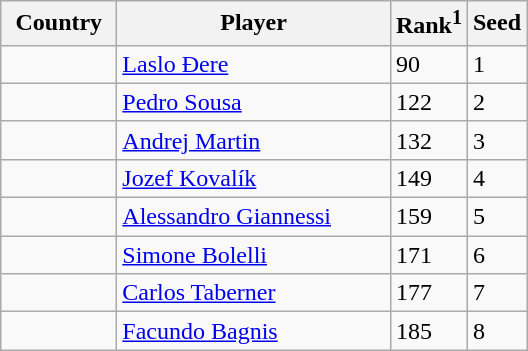<table class="sortable wikitable">
<tr>
<th width="70">Country</th>
<th width="175">Player</th>
<th>Rank<sup>1</sup></th>
<th>Seed</th>
</tr>
<tr>
<td></td>
<td><a href='#'>Laslo Đere</a></td>
<td>90</td>
<td>1</td>
</tr>
<tr>
<td></td>
<td><a href='#'>Pedro Sousa</a></td>
<td>122</td>
<td>2</td>
</tr>
<tr>
<td></td>
<td><a href='#'>Andrej Martin</a></td>
<td>132</td>
<td>3</td>
</tr>
<tr>
<td></td>
<td><a href='#'>Jozef Kovalík</a></td>
<td>149</td>
<td>4</td>
</tr>
<tr>
<td></td>
<td><a href='#'>Alessandro Giannessi</a></td>
<td>159</td>
<td>5</td>
</tr>
<tr>
<td></td>
<td><a href='#'>Simone Bolelli</a></td>
<td>171</td>
<td>6</td>
</tr>
<tr>
<td></td>
<td><a href='#'>Carlos Taberner</a></td>
<td>177</td>
<td>7</td>
</tr>
<tr>
<td></td>
<td><a href='#'>Facundo Bagnis</a></td>
<td>185</td>
<td>8</td>
</tr>
</table>
